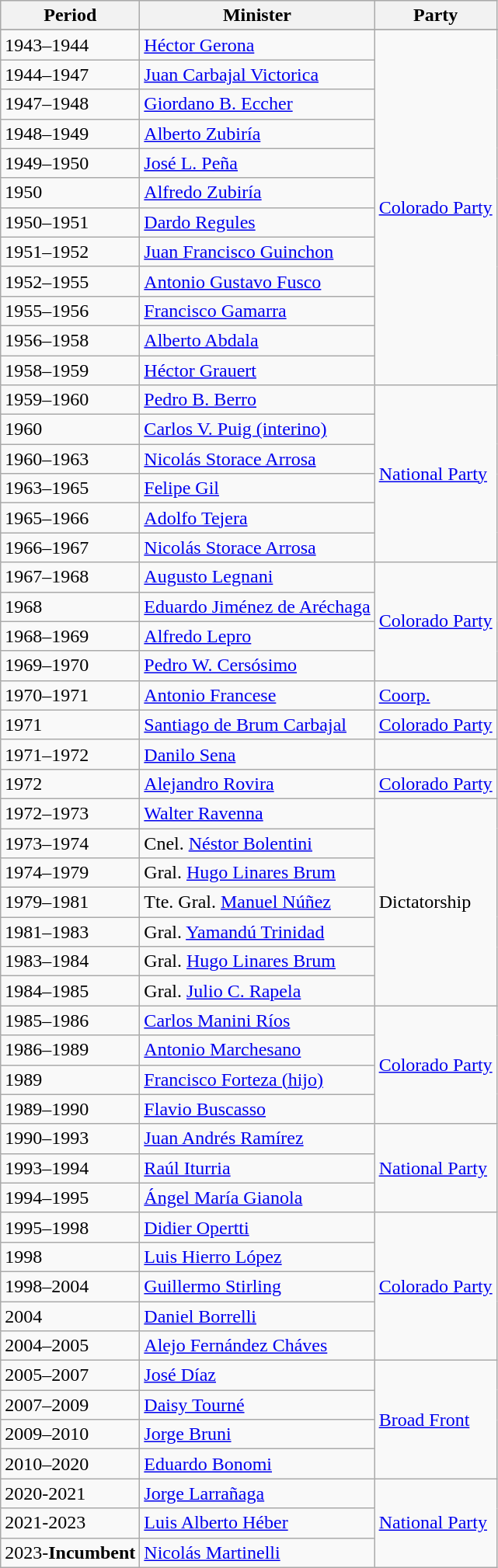<table class="wikitable">
<tr style="background:#efefef;">
<th><strong>Period</strong></th>
<th><strong>Minister</strong></th>
<th><strong>Party</strong></th>
</tr>
<tr>
</tr>
<tr>
<td>1943–1944</td>
<td><a href='#'>Héctor Gerona</a></td>
<td rowspan="12"><a href='#'>Colorado Party</a></td>
</tr>
<tr>
<td>1944–1947</td>
<td><a href='#'>Juan Carbajal Victorica</a></td>
</tr>
<tr>
<td>1947–1948</td>
<td><a href='#'>Giordano B. Eccher</a></td>
</tr>
<tr>
<td>1948–1949</td>
<td><a href='#'>Alberto Zubiría</a></td>
</tr>
<tr>
<td>1949–1950</td>
<td><a href='#'>José L. Peña</a></td>
</tr>
<tr>
<td>1950</td>
<td><a href='#'>Alfredo Zubiría</a></td>
</tr>
<tr>
<td>1950–1951</td>
<td><a href='#'>Dardo Regules</a></td>
</tr>
<tr>
<td>1951–1952</td>
<td><a href='#'>Juan Francisco Guinchon</a></td>
</tr>
<tr>
<td>1952–1955</td>
<td><a href='#'>Antonio Gustavo Fusco</a></td>
</tr>
<tr>
<td>1955–1956</td>
<td><a href='#'>Francisco Gamarra</a></td>
</tr>
<tr>
<td>1956–1958</td>
<td><a href='#'>Alberto Abdala</a></td>
</tr>
<tr>
<td>1958–1959</td>
<td><a href='#'>Héctor Grauert</a></td>
</tr>
<tr>
<td>1959–1960</td>
<td><a href='#'>Pedro B. Berro</a></td>
<td rowspan="6"><a href='#'>National Party</a></td>
</tr>
<tr>
<td>1960</td>
<td><a href='#'>Carlos V. Puig (interino)</a></td>
</tr>
<tr>
<td>1960–1963</td>
<td><a href='#'>Nicolás Storace Arrosa</a></td>
</tr>
<tr>
<td>1963–1965</td>
<td><a href='#'>Felipe Gil</a></td>
</tr>
<tr>
<td>1965–1966</td>
<td><a href='#'>Adolfo Tejera</a></td>
</tr>
<tr>
<td>1966–1967</td>
<td><a href='#'>Nicolás Storace Arrosa</a></td>
</tr>
<tr>
<td>1967–1968</td>
<td><a href='#'>Augusto Legnani</a></td>
<td rowspan="4"><a href='#'>Colorado Party</a></td>
</tr>
<tr>
<td>1968</td>
<td><a href='#'>Eduardo Jiménez de Aréchaga</a></td>
</tr>
<tr>
<td>1968–1969</td>
<td><a href='#'>Alfredo Lepro</a></td>
</tr>
<tr>
<td>1969–1970</td>
<td><a href='#'>Pedro W. Cersósimo</a></td>
</tr>
<tr>
<td>1970–1971</td>
<td><a href='#'>Antonio Francese</a></td>
<td><a href='#'>Coorp.</a></td>
</tr>
<tr>
<td>1971</td>
<td><a href='#'>Santiago de Brum Carbajal</a></td>
<td><a href='#'>Colorado Party</a></td>
</tr>
<tr>
<td>1971–1972</td>
<td><a href='#'>Danilo Sena</a></td>
<td></td>
</tr>
<tr>
<td>1972</td>
<td><a href='#'>Alejandro Rovira</a></td>
<td><a href='#'>Colorado Party</a></td>
</tr>
<tr>
<td>1972–1973</td>
<td><a href='#'>Walter Ravenna</a></td>
<td rowspan="7">Dictatorship</td>
</tr>
<tr>
<td>1973–1974</td>
<td>Cnel. <a href='#'>Néstor Bolentini</a></td>
</tr>
<tr>
<td>1974–1979</td>
<td>Gral. <a href='#'>Hugo Linares Brum</a></td>
</tr>
<tr>
<td>1979–1981</td>
<td>Tte. Gral. <a href='#'>Manuel Núñez</a></td>
</tr>
<tr>
<td>1981–1983</td>
<td>Gral. <a href='#'>Yamandú Trinidad</a></td>
</tr>
<tr>
<td>1983–1984</td>
<td>Gral. <a href='#'>Hugo Linares Brum</a></td>
</tr>
<tr>
<td>1984–1985</td>
<td>Gral. <a href='#'>Julio C. Rapela</a></td>
</tr>
<tr>
<td>1985–1986</td>
<td><a href='#'>Carlos Manini Ríos</a></td>
<td rowspan="4"><a href='#'>Colorado Party</a></td>
</tr>
<tr>
<td>1986–1989</td>
<td><a href='#'>Antonio Marchesano</a></td>
</tr>
<tr>
<td>1989</td>
<td><a href='#'>Francisco Forteza (hijo)</a></td>
</tr>
<tr>
<td>1989–1990</td>
<td><a href='#'>Flavio Buscasso</a></td>
</tr>
<tr>
<td>1990–1993</td>
<td><a href='#'>Juan Andrés Ramírez</a></td>
<td rowspan="3"><a href='#'>National Party</a></td>
</tr>
<tr>
<td>1993–1994</td>
<td><a href='#'>Raúl Iturria</a></td>
</tr>
<tr>
<td>1994–1995</td>
<td><a href='#'>Ángel María Gianola</a></td>
</tr>
<tr>
<td>1995–1998</td>
<td><a href='#'>Didier Opertti</a></td>
<td rowspan="5"><a href='#'>Colorado Party</a></td>
</tr>
<tr>
<td>1998</td>
<td><a href='#'>Luis Hierro López</a></td>
</tr>
<tr>
<td>1998–2004</td>
<td><a href='#'>Guillermo Stirling</a></td>
</tr>
<tr>
<td>2004</td>
<td><a href='#'>Daniel Borrelli</a></td>
</tr>
<tr>
<td>2004–2005</td>
<td><a href='#'>Alejo Fernández Cháves</a></td>
</tr>
<tr>
<td>2005–2007</td>
<td><a href='#'>José Díaz</a></td>
<td rowspan="4"><a href='#'>Broad Front</a></td>
</tr>
<tr>
<td>2007–2009</td>
<td><a href='#'>Daisy Tourné</a></td>
</tr>
<tr>
<td>2009–2010</td>
<td><a href='#'>Jorge Bruni</a></td>
</tr>
<tr>
<td>2010–2020</td>
<td><a href='#'>Eduardo Bonomi</a></td>
</tr>
<tr>
<td>2020-2021</td>
<td><a href='#'>Jorge Larrañaga</a></td>
<td rowspan="3"><a href='#'>National Party</a></td>
</tr>
<tr>
<td>2021-2023</td>
<td><a href='#'>Luis Alberto Héber</a></td>
</tr>
<tr>
<td>2023-<strong>Incumbent</strong></td>
<td><a href='#'>Nicolás Martinelli</a></td>
</tr>
</table>
